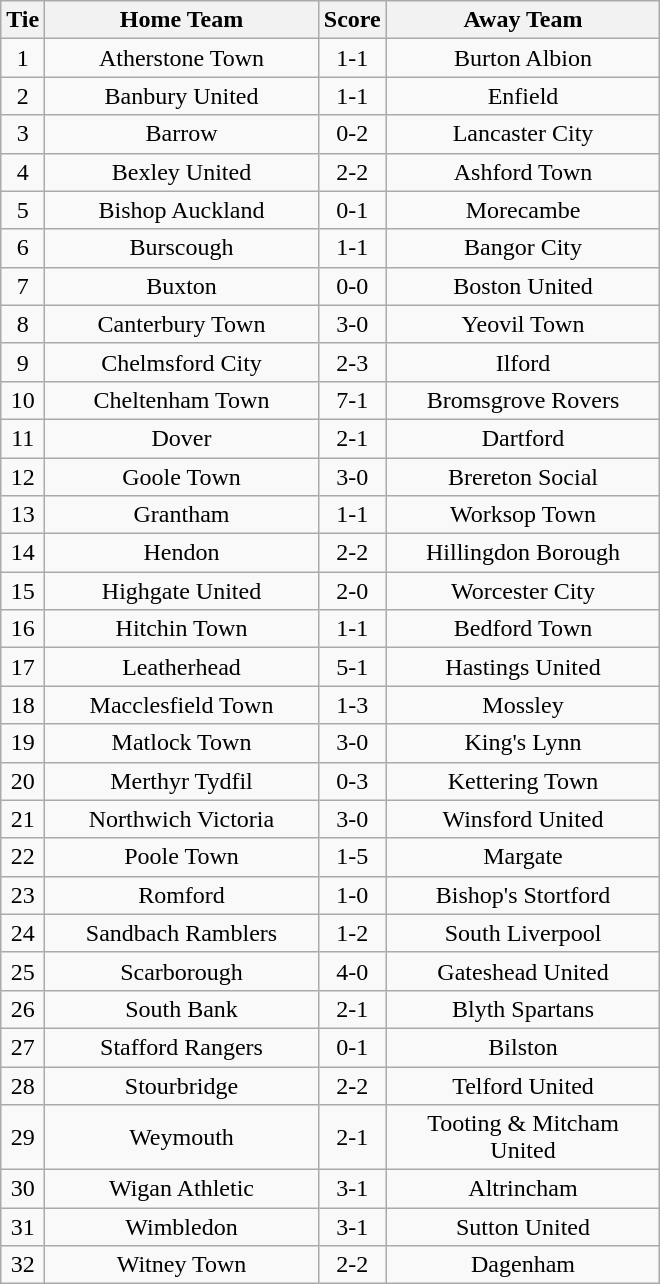<table class="wikitable" style="text-align:center;">
<tr>
<th width=20>Tie</th>
<th width=175>Home Team</th>
<th width=20>Score</th>
<th width=175>Away Team</th>
</tr>
<tr>
<td>1</td>
<td>Atherstone Town</td>
<td>1-1</td>
<td>Burton Albion</td>
</tr>
<tr>
<td>2</td>
<td>Banbury United</td>
<td>1-1</td>
<td>Enfield</td>
</tr>
<tr>
<td>3</td>
<td>Barrow</td>
<td>0-2</td>
<td>Lancaster City</td>
</tr>
<tr>
<td>4</td>
<td>Bexley United</td>
<td>2-2</td>
<td>Ashford Town</td>
</tr>
<tr>
<td>5</td>
<td>Bishop Auckland</td>
<td>0-1</td>
<td>Morecambe</td>
</tr>
<tr>
<td>6</td>
<td>Burscough</td>
<td>1-1</td>
<td>Bangor City</td>
</tr>
<tr>
<td>7</td>
<td>Buxton</td>
<td>0-0</td>
<td>Boston United</td>
</tr>
<tr>
<td>8</td>
<td>Canterbury Town</td>
<td>3-0</td>
<td>Yeovil Town</td>
</tr>
<tr>
<td>9</td>
<td>Chelmsford City</td>
<td>2-3</td>
<td>Ilford</td>
</tr>
<tr>
<td>10</td>
<td>Cheltenham Town</td>
<td>7-1</td>
<td>Bromsgrove Rovers</td>
</tr>
<tr>
<td>11</td>
<td>Dover</td>
<td>2-1</td>
<td>Dartford</td>
</tr>
<tr>
<td>12</td>
<td>Goole Town</td>
<td>3-0</td>
<td>Brereton Social</td>
</tr>
<tr>
<td>13</td>
<td>Grantham</td>
<td>1-1</td>
<td>Worksop Town</td>
</tr>
<tr>
<td>14</td>
<td>Hendon</td>
<td>2-2</td>
<td>Hillingdon Borough</td>
</tr>
<tr>
<td>15</td>
<td>Highgate United</td>
<td>2-0</td>
<td>Worcester City</td>
</tr>
<tr>
<td>16</td>
<td>Hitchin Town</td>
<td>1-1</td>
<td>Bedford Town</td>
</tr>
<tr>
<td>17</td>
<td>Leatherhead</td>
<td>5-1</td>
<td>Hastings United</td>
</tr>
<tr>
<td>18</td>
<td>Macclesfield Town</td>
<td>1-3</td>
<td>Mossley</td>
</tr>
<tr>
<td>19</td>
<td>Matlock Town</td>
<td>3-0</td>
<td>King's Lynn</td>
</tr>
<tr>
<td>20</td>
<td>Merthyr Tydfil</td>
<td>0-3</td>
<td>Kettering Town</td>
</tr>
<tr>
<td>21</td>
<td>Northwich Victoria</td>
<td>3-0</td>
<td>Winsford United</td>
</tr>
<tr>
<td>22</td>
<td>Poole Town</td>
<td>1-5</td>
<td>Margate</td>
</tr>
<tr>
<td>23</td>
<td>Romford</td>
<td>1-0</td>
<td>Bishop's Stortford</td>
</tr>
<tr>
<td>24</td>
<td>Sandbach Ramblers</td>
<td>1-2</td>
<td>South Liverpool</td>
</tr>
<tr>
<td>25</td>
<td>Scarborough</td>
<td>4-0</td>
<td>Gateshead United</td>
</tr>
<tr>
<td>26</td>
<td>South Bank</td>
<td>2-1</td>
<td>Blyth Spartans</td>
</tr>
<tr>
<td>27</td>
<td>Stafford Rangers</td>
<td>0-1</td>
<td>Bilston</td>
</tr>
<tr>
<td>28</td>
<td>Stourbridge</td>
<td>2-2</td>
<td>Telford United</td>
</tr>
<tr>
<td>29</td>
<td>Weymouth</td>
<td>2-1</td>
<td>Tooting & Mitcham United</td>
</tr>
<tr>
<td>30</td>
<td>Wigan Athletic</td>
<td>3-1</td>
<td>Altrincham</td>
</tr>
<tr>
<td>31</td>
<td>Wimbledon</td>
<td>3-1</td>
<td>Sutton United</td>
</tr>
<tr>
<td>32</td>
<td>Witney Town</td>
<td>2-2</td>
<td>Dagenham</td>
</tr>
</table>
